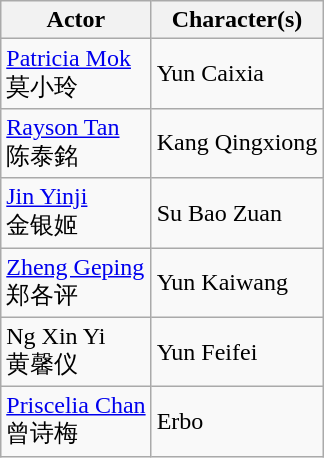<table class="wikitable">
<tr>
<th>Actor</th>
<th>Character(s)</th>
</tr>
<tr>
<td><a href='#'>Patricia Mok</a> <br>莫小玲</td>
<td>Yun Caixia</td>
</tr>
<tr>
<td><a href='#'>Rayson Tan</a> <br> 陈泰銘</td>
<td>Kang Qingxiong</td>
</tr>
<tr>
<td><a href='#'>Jin Yinji</a> <br> 金银姬</td>
<td>Su Bao Zuan</td>
</tr>
<tr>
<td><a href='#'>Zheng Geping</a> <br> 郑各评</td>
<td>Yun Kaiwang</td>
</tr>
<tr>
<td>Ng Xin Yi <br> 黄馨仪</td>
<td>Yun Feifei</td>
</tr>
<tr>
<td><a href='#'>Priscelia Chan</a> <br> 曾诗梅</td>
<td>Erbo</td>
</tr>
</table>
